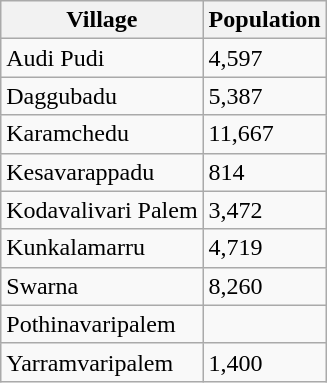<table class="wikitable">
<tr>
<th>Village</th>
<th>Population</th>
</tr>
<tr>
<td>Audi Pudi</td>
<td>4,597</td>
</tr>
<tr>
<td>Daggubadu</td>
<td>5,387</td>
</tr>
<tr>
<td>Karamchedu</td>
<td>11,667</td>
</tr>
<tr>
<td>Kesavarappadu</td>
<td>814</td>
</tr>
<tr>
<td>Kodavalivari Palem</td>
<td>3,472</td>
</tr>
<tr>
<td>Kunkalamarru</td>
<td>4,719</td>
</tr>
<tr>
<td>Swarna</td>
<td>8,260</td>
</tr>
<tr>
<td>Pothinavaripalem</td>
</tr>
<tr>
<td>Yarramvaripalem</td>
<td>1,400</td>
</tr>
</table>
